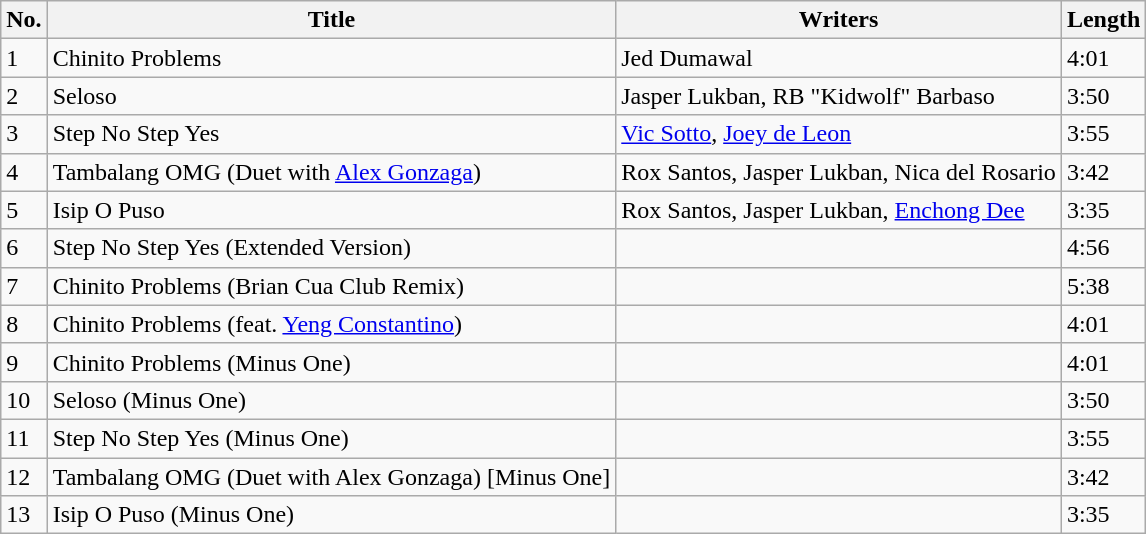<table class="wikitable">
<tr>
<th>No.</th>
<th>Title</th>
<th>Writers</th>
<th>Length</th>
</tr>
<tr>
<td>1</td>
<td>Chinito Problems</td>
<td>Jed Dumawal</td>
<td>4:01</td>
</tr>
<tr>
<td>2</td>
<td>Seloso</td>
<td>Jasper Lukban, RB "Kidwolf" Barbaso</td>
<td>3:50</td>
</tr>
<tr>
<td>3</td>
<td>Step No Step Yes</td>
<td><a href='#'>Vic Sotto</a>, <a href='#'>Joey de Leon</a></td>
<td>3:55</td>
</tr>
<tr>
<td>4</td>
<td>Tambalang OMG (Duet with <a href='#'>Alex Gonzaga</a>)</td>
<td>Rox Santos, Jasper Lukban, Nica del Rosario</td>
<td>3:42</td>
</tr>
<tr>
<td>5</td>
<td>Isip O Puso</td>
<td>Rox Santos, Jasper Lukban, <a href='#'>Enchong Dee</a></td>
<td>3:35</td>
</tr>
<tr>
<td>6</td>
<td>Step No Step Yes (Extended Version)</td>
<td></td>
<td>4:56</td>
</tr>
<tr>
<td>7</td>
<td>Chinito Problems (Brian Cua Club Remix)</td>
<td></td>
<td>5:38</td>
</tr>
<tr>
<td>8</td>
<td>Chinito Problems (feat. <a href='#'>Yeng Constantino</a>)</td>
<td></td>
<td>4:01</td>
</tr>
<tr>
<td>9</td>
<td>Chinito Problems (Minus One)</td>
<td></td>
<td>4:01</td>
</tr>
<tr>
<td>10</td>
<td>Seloso (Minus One)</td>
<td></td>
<td>3:50</td>
</tr>
<tr>
<td>11</td>
<td>Step No Step Yes (Minus One)</td>
<td></td>
<td>3:55</td>
</tr>
<tr>
<td>12</td>
<td>Tambalang OMG (Duet with Alex Gonzaga) [Minus One]</td>
<td></td>
<td>3:42</td>
</tr>
<tr>
<td>13</td>
<td>Isip O Puso (Minus One)</td>
<td></td>
<td>3:35</td>
</tr>
</table>
